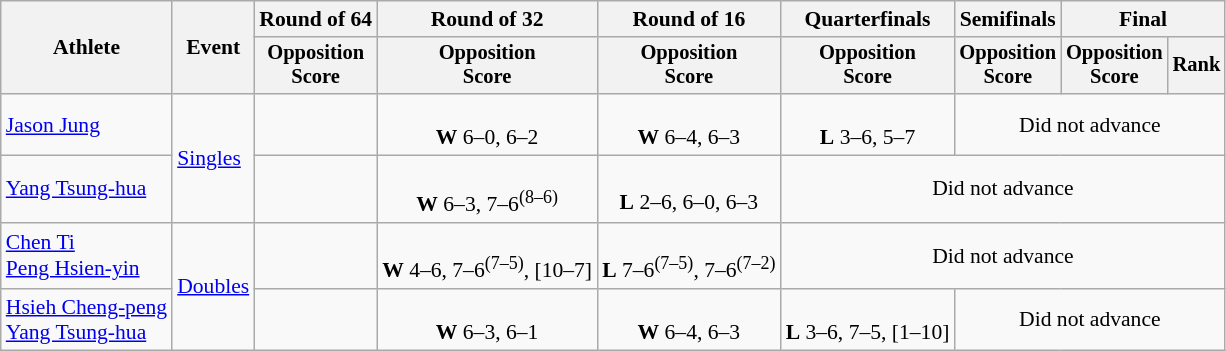<table class=wikitable style="font-size:90%">
<tr>
<th rowspan="2">Athlete</th>
<th rowspan="2">Event</th>
<th>Round of 64</th>
<th>Round of 32</th>
<th>Round of 16</th>
<th>Quarterfinals</th>
<th>Semifinals</th>
<th colspan=2>Final</th>
</tr>
<tr style="font-size:95%">
<th>Opposition<br>Score</th>
<th>Opposition<br>Score</th>
<th>Opposition<br>Score</th>
<th>Opposition<br>Score</th>
<th>Opposition<br>Score</th>
<th>Opposition<br>Score</th>
<th>Rank</th>
</tr>
<tr align=center>
<td align=left><a href='#'>Jason Jung</a></td>
<td align=left rowspan=2><a href='#'>Singles</a></td>
<td></td>
<td> <br><strong>W</strong> 6–0, 6–2</td>
<td> <br><strong>W</strong> 6–4, 6–3</td>
<td> <br><strong>L</strong> 3–6, 5–7</td>
<td colspan="3">Did not advance</td>
</tr>
<tr align=center>
<td align=left><a href='#'>Yang Tsung-hua</a></td>
<td></td>
<td> <br><strong>W</strong> 6–3, 7–6<sup>(8–6)</sup></td>
<td> <br><strong>L</strong> 2–6, 6–0, 6–3</td>
<td colspan="4">Did not advance</td>
</tr>
<tr align=center>
<td align=left><a href='#'>Chen Ti</a><br><a href='#'>Peng Hsien-yin</a></td>
<td align=left rowspan=2><a href='#'>Doubles</a></td>
<td></td>
<td> <br><strong>W</strong> 4–6, 7–6<sup>(7–5)</sup>, [10–7]</td>
<td> <br><strong>L</strong> 7–6<sup>(7–5)</sup>, 7–6<sup>(7–2)</sup></td>
<td colspan="4">Did not advance</td>
</tr>
<tr align=center>
<td align=left><a href='#'>Hsieh Cheng-peng</a><br><a href='#'>Yang Tsung-hua</a></td>
<td></td>
<td> <br><strong>W</strong> 6–3, 6–1</td>
<td> <br><strong>W</strong> 6–4, 6–3</td>
<td> <br><strong>L</strong> 3–6, 7–5, [1–10]</td>
<td colspan="3">Did not advance</td>
</tr>
</table>
